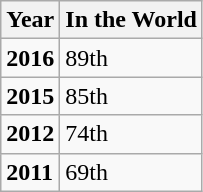<table class="wikitable sortable">
<tr>
<th>Year</th>
<th>In the World</th>
</tr>
<tr>
<td><strong>2016</strong></td>
<td>89th</td>
</tr>
<tr>
<td><strong>2015</strong></td>
<td>85th</td>
</tr>
<tr>
<td><strong>2012</strong></td>
<td>74th</td>
</tr>
<tr>
<td><strong>2011</strong></td>
<td>69th</td>
</tr>
</table>
